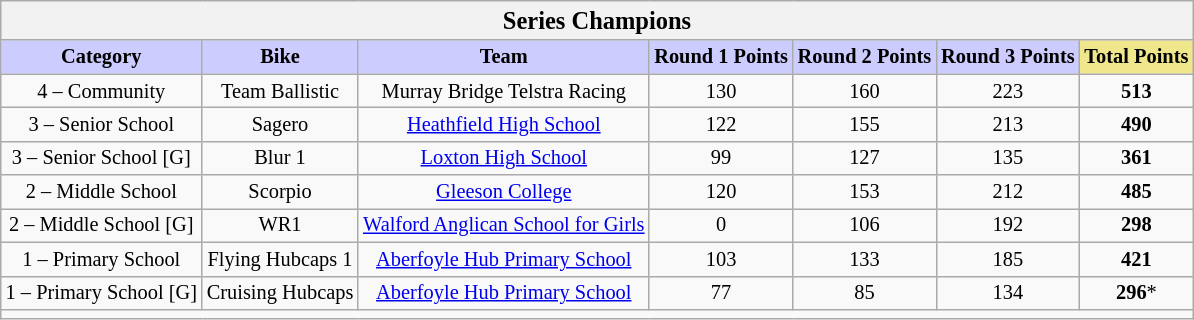<table class="wikitable collapsible collapsed" style="font-size: 85%; text-align:center">
<tr>
<th colspan="7" width="500"><big>Series Champions</big></th>
</tr>
<tr>
<th style="background:#ccf">Category</th>
<th style="background:#ccf">Bike</th>
<th style="background:#ccf">Team</th>
<th style="background:#ccf">Round 1 Points</th>
<th style="background:#ccf">Round 2 Points</th>
<th style="background:#ccf">Round 3 Points</th>
<th style="background:#f0e68c">Total Points</th>
</tr>
<tr>
<td>4 – Community</td>
<td>Team Ballistic</td>
<td> Murray Bridge Telstra Racing</td>
<td>130</td>
<td>160</td>
<td>223</td>
<td><strong>513</strong></td>
</tr>
<tr>
<td>3 – Senior School</td>
<td>Sagero</td>
<td> <a href='#'>Heathfield High School</a></td>
<td>122</td>
<td>155</td>
<td>213</td>
<td><strong>490</strong></td>
</tr>
<tr>
<td>3 – Senior School [G]</td>
<td>Blur 1</td>
<td> <a href='#'>Loxton High School</a></td>
<td>99</td>
<td>127</td>
<td>135</td>
<td><strong>361</strong></td>
</tr>
<tr>
<td>2 – Middle School</td>
<td>Scorpio</td>
<td> <a href='#'>Gleeson College</a></td>
<td>120</td>
<td>153</td>
<td>212</td>
<td><strong>485</strong></td>
</tr>
<tr>
<td>2 – Middle School [G]</td>
<td>WR1</td>
<td> <a href='#'>Walford Anglican School for Girls</a></td>
<td>0</td>
<td>106</td>
<td>192</td>
<td><strong>298</strong></td>
</tr>
<tr>
<td>1 – Primary School</td>
<td>Flying Hubcaps 1</td>
<td> <a href='#'>Aberfoyle Hub Primary School</a></td>
<td>103</td>
<td>133</td>
<td>185</td>
<td><strong>421</strong></td>
</tr>
<tr>
<td>1 – Primary School [G]</td>
<td>Cruising Hubcaps</td>
<td> <a href='#'>Aberfoyle Hub Primary School</a></td>
<td>77</td>
<td>85</td>
<td>134</td>
<td><strong>296</strong>*</td>
</tr>
<tr>
<td colspan="7"></td>
</tr>
</table>
